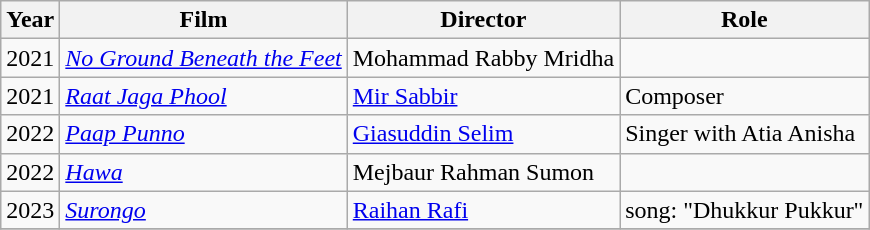<table class="wikitable sortable">
<tr>
<th>Year</th>
<th>Film</th>
<th>Director</th>
<th>Role</th>
</tr>
<tr>
<td>2021</td>
<td><em><a href='#'>No Ground Beneath the Feet</a></em></td>
<td>Mohammad Rabby Mridha</td>
<td></td>
</tr>
<tr>
<td>2021</td>
<td><em><a href='#'>Raat Jaga Phool</a></em></td>
<td><a href='#'>Mir Sabbir</a></td>
<td>Composer</td>
</tr>
<tr>
<td>2022</td>
<td><em><a href='#'>Paap Punno</a></em></td>
<td><a href='#'>Giasuddin Selim</a></td>
<td>Singer with Atia Anisha</td>
</tr>
<tr>
<td>2022</td>
<td><em><a href='#'>Hawa</a></em></td>
<td>Mejbaur Rahman Sumon</td>
<td></td>
</tr>
<tr>
<td>2023</td>
<td><em><a href='#'>Surongo</a></em></td>
<td><a href='#'>Raihan Rafi</a></td>
<td>song: "Dhukkur Pukkur"</td>
</tr>
<tr>
</tr>
</table>
